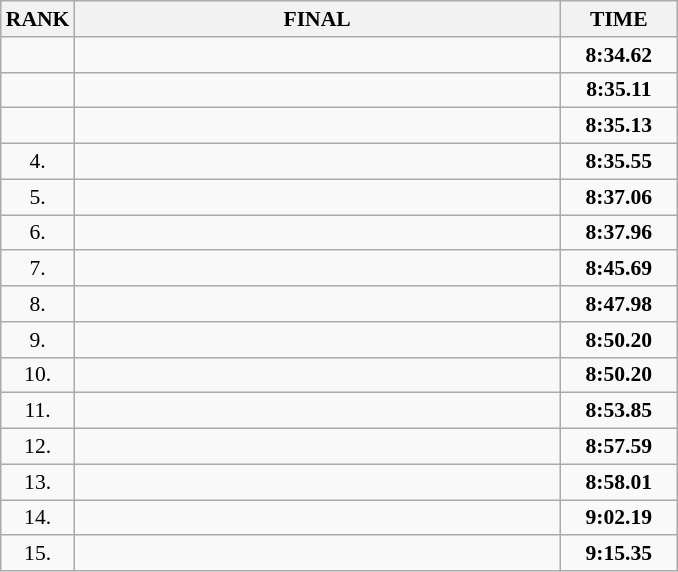<table class="wikitable" style="border-collapse: collapse; font-size: 90%;">
<tr>
<th>RANK</th>
<th style="width: 22em">FINAL</th>
<th style="width: 5em">TIME</th>
</tr>
<tr>
<td align="center"></td>
<td></td>
<td align="center"><strong>8:34.62</strong></td>
</tr>
<tr>
<td align="center"></td>
<td></td>
<td align="center"><strong>8:35.11</strong></td>
</tr>
<tr>
<td align="center"></td>
<td></td>
<td align="center"><strong>8:35.13</strong></td>
</tr>
<tr>
<td align="center">4.</td>
<td></td>
<td align="center"><strong>8:35.55</strong></td>
</tr>
<tr>
<td align="center">5.</td>
<td></td>
<td align="center"><strong>8:37.06</strong></td>
</tr>
<tr>
<td align="center">6.</td>
<td></td>
<td align="center"><strong>8:37.96</strong></td>
</tr>
<tr>
<td align="center">7.</td>
<td></td>
<td align="center"><strong>8:45.69</strong></td>
</tr>
<tr>
<td align="center">8.</td>
<td></td>
<td align="center"><strong>8:47.98</strong></td>
</tr>
<tr>
<td align="center">9.</td>
<td></td>
<td align="center"><strong>8:50.20</strong></td>
</tr>
<tr>
<td align="center">10.</td>
<td></td>
<td align="center"><strong>8:50.20</strong></td>
</tr>
<tr>
<td align="center">11.</td>
<td></td>
<td align="center"><strong>8:53.85</strong></td>
</tr>
<tr>
<td align="center">12.</td>
<td></td>
<td align="center"><strong>8:57.59</strong></td>
</tr>
<tr>
<td align="center">13.</td>
<td></td>
<td align="center"><strong>8:58.01</strong></td>
</tr>
<tr>
<td align="center">14.</td>
<td></td>
<td align="center"><strong>9:02.19</strong></td>
</tr>
<tr>
<td align="center">15.</td>
<td></td>
<td align="center"><strong>9:15.35</strong></td>
</tr>
</table>
